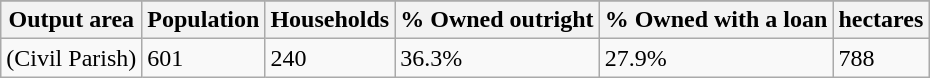<table class="wikitable">
<tr>
</tr>
<tr>
<th>Output area</th>
<th>Population</th>
<th>Households</th>
<th>% Owned outright</th>
<th>% Owned with a loan</th>
<th>hectares</th>
</tr>
<tr>
<td>(Civil Parish)</td>
<td>601</td>
<td>240</td>
<td>36.3%</td>
<td>27.9%</td>
<td>788</td>
</tr>
</table>
